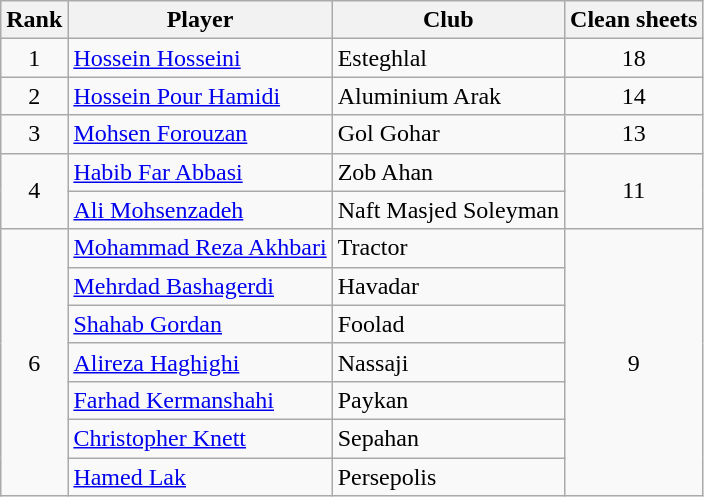<table class="wikitable">
<tr>
<th>Rank</th>
<th>Player</th>
<th>Club</th>
<th>Clean sheets</th>
</tr>
<tr>
<td style="text-align:center;">1</td>
<td> <a href='#'>Hossein Hosseini</a></td>
<td>Esteghlal</td>
<td style="text-align:center;">18</td>
</tr>
<tr>
<td style="text-align:center;">2</td>
<td> <a href='#'>Hossein Pour Hamidi</a></td>
<td>Aluminium Arak</td>
<td style="text-align:center;">14</td>
</tr>
<tr>
<td style="text-align:center;">3</td>
<td> <a href='#'>Mohsen Forouzan</a></td>
<td>Gol Gohar</td>
<td style="text-align:center;">13</td>
</tr>
<tr>
<td rowspan="2" style="text-align:center;">4</td>
<td> <a href='#'>Habib Far Abbasi</a></td>
<td>Zob Ahan</td>
<td rowspan="2" style="text-align:center;">11</td>
</tr>
<tr>
<td> <a href='#'>Ali Mohsenzadeh</a></td>
<td>Naft Masjed Soleyman</td>
</tr>
<tr>
<td rowspan="7" style="text-align:center;">6</td>
<td> <a href='#'>Mohammad Reza Akhbari</a></td>
<td>Tractor</td>
<td rowspan="7" style="text-align:center;">9</td>
</tr>
<tr>
<td> <a href='#'>Mehrdad Bashagerdi</a></td>
<td>Havadar</td>
</tr>
<tr>
<td> <a href='#'>Shahab Gordan</a></td>
<td>Foolad</td>
</tr>
<tr>
<td> <a href='#'>Alireza Haghighi</a></td>
<td>Nassaji</td>
</tr>
<tr>
<td> <a href='#'>Farhad Kermanshahi</a></td>
<td>Paykan</td>
</tr>
<tr>
<td> <a href='#'>Christopher Knett</a></td>
<td>Sepahan</td>
</tr>
<tr>
<td> <a href='#'>Hamed Lak</a></td>
<td>Persepolis</td>
</tr>
</table>
